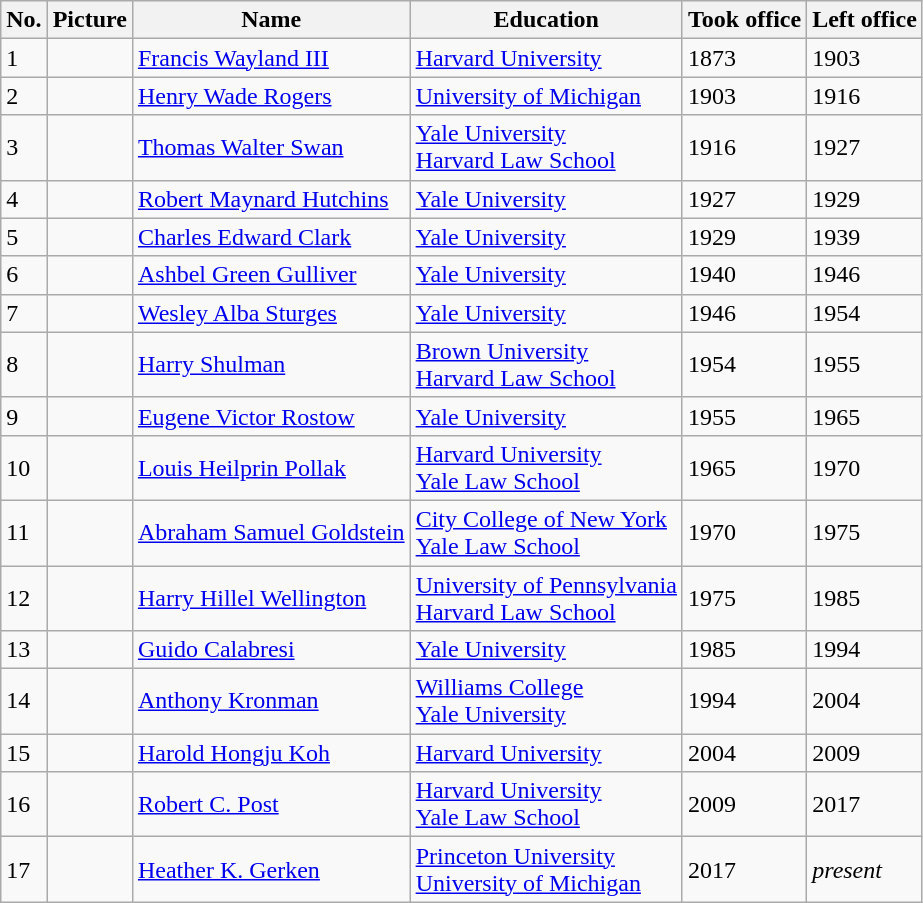<table class="wikitable">
<tr>
<th>No.</th>
<th>Picture</th>
<th>Name</th>
<th><strong>Education</strong></th>
<th>Took office</th>
<th>Left office</th>
</tr>
<tr>
<td>1</td>
<td></td>
<td><a href='#'>Francis Wayland III</a></td>
<td><a href='#'>Harvard University</a></td>
<td>1873</td>
<td>1903</td>
</tr>
<tr>
<td>2</td>
<td></td>
<td><a href='#'>Henry Wade Rogers</a></td>
<td><a href='#'>University of Michigan</a></td>
<td>1903</td>
<td>1916</td>
</tr>
<tr>
<td>3</td>
<td></td>
<td><a href='#'>Thomas Walter Swan</a></td>
<td><a href='#'>Yale University</a><br><a href='#'>Harvard Law School</a></td>
<td>1916</td>
<td>1927</td>
</tr>
<tr>
<td>4</td>
<td></td>
<td><a href='#'>Robert Maynard Hutchins</a></td>
<td><a href='#'>Yale University</a></td>
<td>1927</td>
<td>1929</td>
</tr>
<tr>
<td>5</td>
<td></td>
<td><a href='#'>Charles Edward Clark</a></td>
<td><a href='#'>Yale University</a></td>
<td>1929</td>
<td>1939</td>
</tr>
<tr>
<td>6</td>
<td></td>
<td><a href='#'>Ashbel Green Gulliver</a></td>
<td><a href='#'>Yale University</a></td>
<td>1940</td>
<td>1946</td>
</tr>
<tr>
<td>7</td>
<td></td>
<td><a href='#'>Wesley Alba Sturges</a></td>
<td><a href='#'>Yale University</a></td>
<td>1946</td>
<td>1954</td>
</tr>
<tr>
<td>8</td>
<td></td>
<td><a href='#'>Harry Shulman</a></td>
<td><a href='#'>Brown University</a><br><a href='#'>Harvard Law School</a></td>
<td>1954</td>
<td>1955</td>
</tr>
<tr>
<td>9</td>
<td></td>
<td><a href='#'>Eugene Victor Rostow</a></td>
<td><a href='#'>Yale University</a></td>
<td>1955</td>
<td>1965</td>
</tr>
<tr>
<td>10</td>
<td></td>
<td><a href='#'>Louis Heilprin Pollak</a></td>
<td><a href='#'>Harvard University</a><br><a href='#'>Yale Law School</a></td>
<td>1965</td>
<td>1970</td>
</tr>
<tr>
<td>11</td>
<td></td>
<td><a href='#'>Abraham Samuel Goldstein</a></td>
<td><a href='#'>City College of New York</a><br><a href='#'>Yale Law School</a></td>
<td>1970</td>
<td>1975</td>
</tr>
<tr>
<td>12</td>
<td></td>
<td><a href='#'>Harry Hillel Wellington</a></td>
<td><a href='#'>University of Pennsylvania</a><br><a href='#'>Harvard Law School</a></td>
<td>1975</td>
<td>1985</td>
</tr>
<tr>
<td>13</td>
<td></td>
<td><a href='#'>Guido Calabresi</a></td>
<td><a href='#'>Yale University</a></td>
<td>1985</td>
<td>1994</td>
</tr>
<tr>
<td>14</td>
<td></td>
<td><a href='#'>Anthony Kronman</a></td>
<td><a href='#'>Williams College</a><br><a href='#'>Yale University</a></td>
<td>1994</td>
<td>2004</td>
</tr>
<tr>
<td>15</td>
<td></td>
<td><a href='#'>Harold Hongju Koh</a></td>
<td><a href='#'>Harvard University</a></td>
<td>2004</td>
<td>2009</td>
</tr>
<tr>
<td>16</td>
<td></td>
<td><a href='#'>Robert C. Post</a></td>
<td><a href='#'>Harvard University</a><br><a href='#'>Yale Law School</a></td>
<td>2009</td>
<td>2017</td>
</tr>
<tr>
<td>17</td>
<td></td>
<td><a href='#'>Heather K. Gerken</a></td>
<td><a href='#'>Princeton University</a><br><a href='#'>University of Michigan</a></td>
<td>2017</td>
<td><em>present</em></td>
</tr>
</table>
